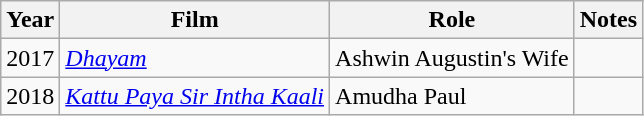<table class="wikitable sortable">
<tr>
<th>Year</th>
<th>Film</th>
<th>Role</th>
<th>Notes</th>
</tr>
<tr>
<td>2017</td>
<td><em><a href='#'>Dhayam</a></em></td>
<td>Ashwin Augustin's Wife</td>
<td></td>
</tr>
<tr>
<td>2018</td>
<td><em><a href='#'>Kattu Paya Sir Intha Kaali</a></em></td>
<td>Amudha Paul</td>
<td></td>
</tr>
</table>
